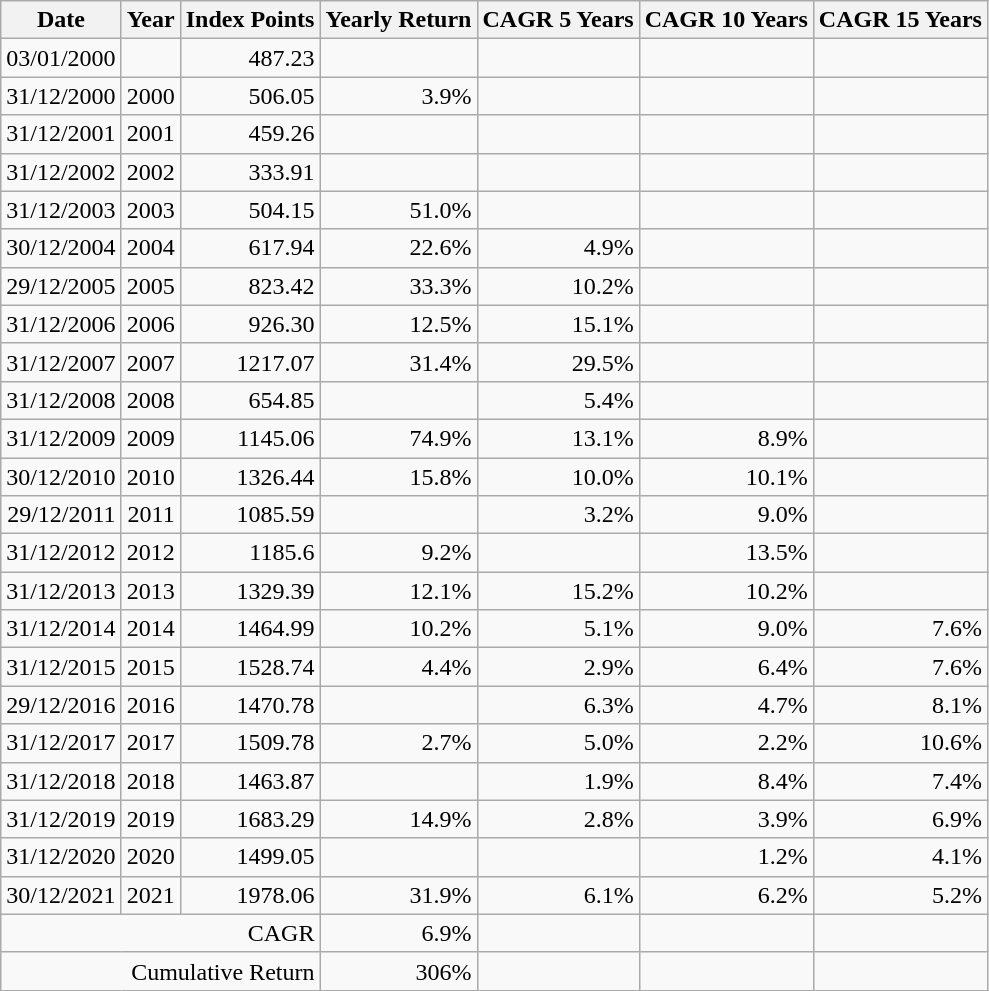<table class=wikitable style=text-align:right>
<tr>
<th>Date</th>
<th>Year</th>
<th>Index Points</th>
<th>Yearly Return</th>
<th>CAGR 5 Years</th>
<th>CAGR 10 Years</th>
<th>CAGR 15 Years</th>
</tr>
<tr>
<td>03/01/2000</td>
<td></td>
<td>487.23</td>
<td></td>
<td></td>
<td></td>
<td></td>
</tr>
<tr>
<td>31/12/2000</td>
<td>2000</td>
<td>506.05</td>
<td>3.9%</td>
<td></td>
<td></td>
<td></td>
</tr>
<tr>
<td>31/12/2001</td>
<td>2001</td>
<td>459.26</td>
<td></td>
<td></td>
<td></td>
<td></td>
</tr>
<tr>
<td>31/12/2002</td>
<td>2002</td>
<td>333.91</td>
<td></td>
<td></td>
<td></td>
<td></td>
</tr>
<tr>
<td>31/12/2003</td>
<td>2003</td>
<td>504.15</td>
<td>51.0%</td>
<td></td>
<td></td>
<td></td>
</tr>
<tr>
<td>30/12/2004</td>
<td>2004</td>
<td>617.94</td>
<td>22.6%</td>
<td>4.9%</td>
<td></td>
<td></td>
</tr>
<tr>
<td>29/12/2005</td>
<td>2005</td>
<td>823.42</td>
<td>33.3%</td>
<td>10.2%</td>
<td></td>
<td></td>
</tr>
<tr>
<td>31/12/2006</td>
<td>2006</td>
<td>926.30</td>
<td>12.5%</td>
<td>15.1%</td>
<td></td>
<td></td>
</tr>
<tr>
<td>31/12/2007</td>
<td>2007</td>
<td>1217.07</td>
<td>31.4%</td>
<td>29.5%</td>
<td></td>
<td></td>
</tr>
<tr>
<td>31/12/2008</td>
<td>2008</td>
<td>654.85</td>
<td></td>
<td>5.4%</td>
<td></td>
<td></td>
</tr>
<tr>
<td>31/12/2009</td>
<td>2009</td>
<td>1145.06</td>
<td>74.9%</td>
<td>13.1%</td>
<td>8.9%</td>
<td></td>
</tr>
<tr>
<td>30/12/2010</td>
<td>2010</td>
<td>1326.44</td>
<td>15.8%</td>
<td>10.0%</td>
<td>10.1%</td>
<td></td>
</tr>
<tr>
<td>29/12/2011</td>
<td>2011</td>
<td>1085.59</td>
<td></td>
<td>3.2%</td>
<td>9.0%</td>
<td></td>
</tr>
<tr>
<td>31/12/2012</td>
<td>2012</td>
<td>1185.6</td>
<td>9.2%</td>
<td></td>
<td>13.5%</td>
<td></td>
</tr>
<tr>
<td>31/12/2013</td>
<td>2013</td>
<td>1329.39</td>
<td>12.1%</td>
<td>15.2%</td>
<td>10.2%</td>
<td></td>
</tr>
<tr>
<td>31/12/2014</td>
<td>2014</td>
<td>1464.99</td>
<td>10.2%</td>
<td>5.1%</td>
<td>9.0%</td>
<td>7.6%</td>
</tr>
<tr>
<td>31/12/2015</td>
<td>2015</td>
<td>1528.74</td>
<td>4.4%</td>
<td>2.9%</td>
<td>6.4%</td>
<td>7.6%</td>
</tr>
<tr>
<td>29/12/2016</td>
<td>2016</td>
<td>1470.78</td>
<td></td>
<td>6.3%</td>
<td>4.7%</td>
<td>8.1%</td>
</tr>
<tr>
<td>31/12/2017</td>
<td>2017</td>
<td>1509.78</td>
<td>2.7%</td>
<td>5.0%</td>
<td>2.2%</td>
<td>10.6%</td>
</tr>
<tr>
<td>31/12/2018</td>
<td>2018</td>
<td>1463.87</td>
<td></td>
<td>1.9%</td>
<td>8.4%</td>
<td>7.4%</td>
</tr>
<tr>
<td>31/12/2019</td>
<td>2019</td>
<td>1683.29</td>
<td>14.9%</td>
<td>2.8%</td>
<td>3.9%</td>
<td>6.9%</td>
</tr>
<tr>
<td>31/12/2020</td>
<td>2020</td>
<td>1499.05</td>
<td></td>
<td></td>
<td>1.2%</td>
<td>4.1%</td>
</tr>
<tr>
<td>30/12/2021</td>
<td>2021</td>
<td>1978.06</td>
<td>31.9%</td>
<td>6.1%</td>
<td>6.2%</td>
<td>5.2%</td>
</tr>
<tr>
<td colspan="3">CAGR</td>
<td>6.9%</td>
<td></td>
<td></td>
<td></td>
</tr>
<tr>
<td colspan="3">Cumulative Return</td>
<td>306%</td>
<td></td>
<td></td>
<td></td>
</tr>
</table>
